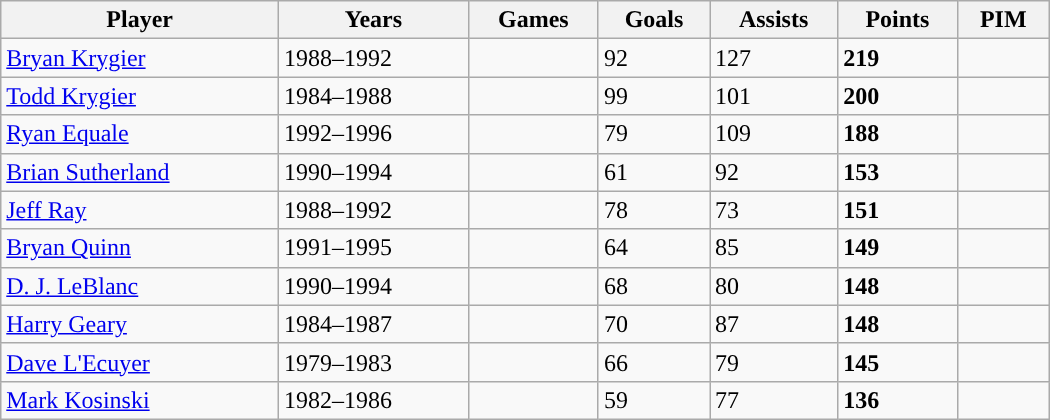<table class="wikitable sortable" style="width:700px;" cellpadding="1">
<tr>
<th><strong>Player</strong></th>
<th><strong>Years</strong></th>
<th><strong>Games</strong></th>
<th><strong>Goals</strong></th>
<th><strong>Assists</strong></th>
<th><strong>Points</strong></th>
<th><strong>PIM</strong></th>
</tr>
<tr>
<td><a href='#'>Bryan Krygier</a></td>
<td>1988–1992</td>
<td></td>
<td>92</td>
<td>127</td>
<td><strong>219</strong></td>
<td></td>
</tr>
<tr>
<td><a href='#'>Todd Krygier</a></td>
<td>1984–1988</td>
<td></td>
<td>99</td>
<td>101</td>
<td><strong>200</strong></td>
<td></td>
</tr>
<tr>
<td><a href='#'>Ryan Equale</a></td>
<td>1992–1996</td>
<td></td>
<td>79</td>
<td>109</td>
<td><strong>188</strong></td>
<td></td>
</tr>
<tr>
<td><a href='#'>Brian Sutherland</a></td>
<td>1990–1994</td>
<td></td>
<td>61</td>
<td>92</td>
<td><strong>153</strong></td>
<td></td>
</tr>
<tr>
<td><a href='#'>Jeff Ray</a></td>
<td>1988–1992</td>
<td></td>
<td>78</td>
<td>73</td>
<td><strong>151</strong></td>
<td></td>
</tr>
<tr>
<td><a href='#'>Bryan Quinn</a></td>
<td>1991–1995</td>
<td></td>
<td>64</td>
<td>85</td>
<td><strong>149</strong></td>
<td></td>
</tr>
<tr>
<td><a href='#'>D. J. LeBlanc</a></td>
<td>1990–1994</td>
<td></td>
<td>68</td>
<td>80</td>
<td><strong>148</strong></td>
<td></td>
</tr>
<tr>
<td><a href='#'>Harry Geary</a></td>
<td>1984–1987</td>
<td></td>
<td>70</td>
<td>87</td>
<td><strong>148</strong></td>
<td></td>
</tr>
<tr>
<td><a href='#'>Dave L'Ecuyer</a></td>
<td>1979–1983</td>
<td></td>
<td>66</td>
<td>79</td>
<td><strong>145</strong></td>
<td></td>
</tr>
<tr>
<td><a href='#'>Mark Kosinski</a></td>
<td>1982–1986</td>
<td></td>
<td>59</td>
<td>77</td>
<td><strong>136</strong></td>
<td></td>
</tr>
</table>
